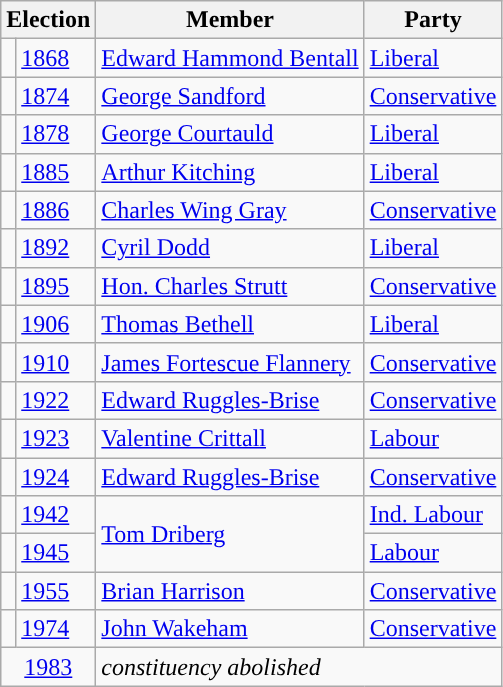<table class="wikitable">
<tr>
<th colspan="2">Election</th>
<th>Member</th>
<th>Party</th>
</tr>
<tr>
<td style="color:inherit;background-color: "></td>
<td><a href='#'>1868</a></td>
<td><a href='#'>Edward Hammond Bentall</a></td>
<td><a href='#'>Liberal</a></td>
</tr>
<tr>
<td style="color:inherit;background-color: "></td>
<td><a href='#'>1874</a></td>
<td><a href='#'>George Sandford</a></td>
<td><a href='#'>Conservative</a></td>
</tr>
<tr>
<td style="color:inherit;background-color: "></td>
<td><a href='#'>1878</a></td>
<td><a href='#'>George Courtauld</a></td>
<td><a href='#'>Liberal</a></td>
</tr>
<tr>
<td style="color:inherit;background-color: "></td>
<td><a href='#'>1885</a></td>
<td><a href='#'>Arthur Kitching</a></td>
<td><a href='#'>Liberal</a></td>
</tr>
<tr>
<td style="color:inherit;background-color: "></td>
<td><a href='#'>1886</a></td>
<td><a href='#'>Charles Wing Gray</a></td>
<td><a href='#'>Conservative</a></td>
</tr>
<tr>
<td style="color:inherit;background-color: "></td>
<td><a href='#'>1892</a></td>
<td><a href='#'>Cyril Dodd</a></td>
<td><a href='#'>Liberal</a></td>
</tr>
<tr>
<td style="color:inherit;background-color: "></td>
<td><a href='#'>1895</a></td>
<td><a href='#'>Hon. Charles Strutt</a></td>
<td><a href='#'>Conservative</a></td>
</tr>
<tr>
<td style="color:inherit;background-color: "></td>
<td><a href='#'>1906</a></td>
<td><a href='#'>Thomas Bethell</a></td>
<td><a href='#'>Liberal</a></td>
</tr>
<tr>
<td style="color:inherit;background-color: "></td>
<td><a href='#'>1910</a></td>
<td><a href='#'>James Fortescue Flannery</a></td>
<td><a href='#'>Conservative</a></td>
</tr>
<tr>
<td style="color:inherit;background-color: "></td>
<td><a href='#'>1922</a></td>
<td><a href='#'>Edward Ruggles-Brise</a></td>
<td><a href='#'>Conservative</a></td>
</tr>
<tr>
<td style="color:inherit;background-color: "></td>
<td><a href='#'>1923</a></td>
<td><a href='#'>Valentine Crittall</a></td>
<td><a href='#'>Labour</a></td>
</tr>
<tr>
<td style="color:inherit;background-color: "></td>
<td><a href='#'>1924</a></td>
<td><a href='#'>Edward Ruggles-Brise</a></td>
<td><a href='#'>Conservative</a></td>
</tr>
<tr>
<td style="color:inherit;background-color: "></td>
<td><a href='#'>1942</a></td>
<td rowspan="2"><a href='#'>Tom Driberg</a></td>
<td><a href='#'>Ind. Labour</a></td>
</tr>
<tr>
<td style="color:inherit;background-color: "></td>
<td><a href='#'>1945</a></td>
<td><a href='#'>Labour</a></td>
</tr>
<tr>
<td style="color:inherit;background-color: "></td>
<td><a href='#'>1955</a></td>
<td><a href='#'>Brian Harrison</a></td>
<td><a href='#'>Conservative</a></td>
</tr>
<tr>
<td style="color:inherit;background-color: "></td>
<td><a href='#'>1974</a></td>
<td><a href='#'>John Wakeham</a></td>
<td><a href='#'>Conservative</a></td>
</tr>
<tr>
<td colspan="2" align="center"><a href='#'>1983</a></td>
<td colspan="2"><em>constituency abolished</em></td>
</tr>
</table>
